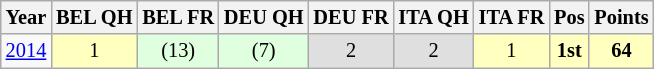<table class="wikitable" style="text-align:center; font-size:85%">
<tr>
<th>Year</th>
<th Belgium Qualifying Heat>BEL QH</th>
<th Belgium Feature Race>BEL FR</th>
<th Germany Qualifying Heat>DEU QH</th>
<th Germany Feature Race>DEU FR</th>
<th Italy Qualifying Heat>ITA QH</th>
<th Italy Feature Race>ITA FR</th>
<th>Pos</th>
<th>Points</th>
</tr>
<tr>
<td><a href='#'>2014</a></td>
<td style="background:#ffffbf;">1</td>
<td style="background:#DFFFDF;">(13)</td>
<td style="background:#DFFFDF;">(7)</td>
<td style="background:#DFDFDF;">2</td>
<td style="background:#DFDFDF;">2</td>
<td style="background:#ffffbf;">1</td>
<th style="background:#FFFFBF;">1st</th>
<th style="background:#FFFFBF;">64</th>
</tr>
</table>
